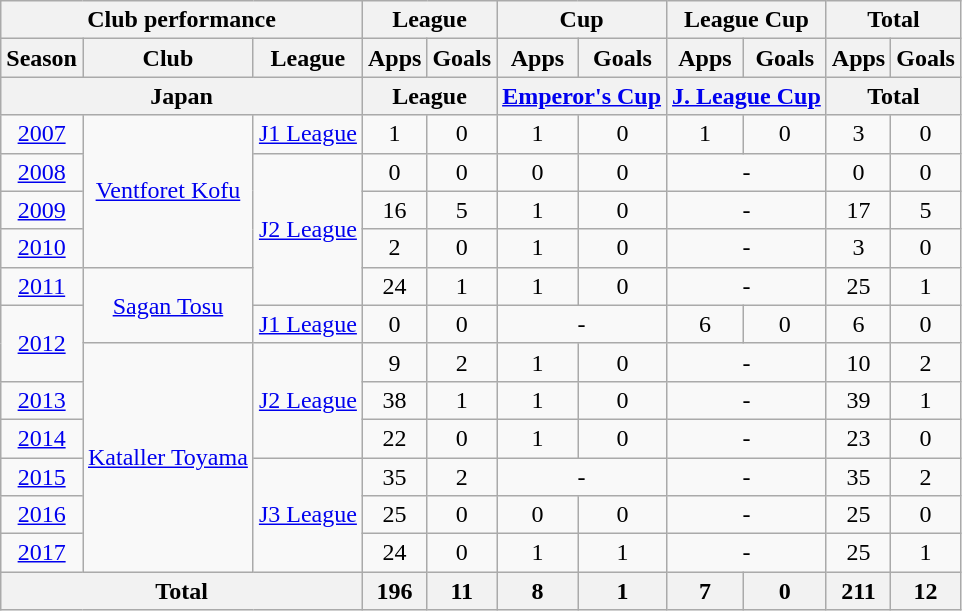<table class="wikitable" style="text-align:center;">
<tr>
<th colspan=3>Club performance</th>
<th colspan=2>League</th>
<th colspan=2>Cup</th>
<th colspan=2>League Cup</th>
<th colspan=2>Total</th>
</tr>
<tr>
<th>Season</th>
<th>Club</th>
<th>League</th>
<th>Apps</th>
<th>Goals</th>
<th>Apps</th>
<th>Goals</th>
<th>Apps</th>
<th>Goals</th>
<th>Apps</th>
<th>Goals</th>
</tr>
<tr>
<th colspan=3>Japan</th>
<th colspan=2>League</th>
<th colspan=2><a href='#'>Emperor's Cup</a></th>
<th colspan=2><a href='#'>J. League Cup</a></th>
<th colspan=2>Total</th>
</tr>
<tr>
<td><a href='#'>2007</a></td>
<td rowspan="4"><a href='#'>Ventforet Kofu</a></td>
<td><a href='#'>J1 League</a></td>
<td>1</td>
<td>0</td>
<td>1</td>
<td>0</td>
<td>1</td>
<td>0</td>
<td>3</td>
<td>0</td>
</tr>
<tr>
<td><a href='#'>2008</a></td>
<td rowspan="4"><a href='#'>J2 League</a></td>
<td>0</td>
<td>0</td>
<td>0</td>
<td>0</td>
<td colspan="2">-</td>
<td>0</td>
<td>0</td>
</tr>
<tr>
<td><a href='#'>2009</a></td>
<td>16</td>
<td>5</td>
<td>1</td>
<td>0</td>
<td colspan="2">-</td>
<td>17</td>
<td>5</td>
</tr>
<tr>
<td><a href='#'>2010</a></td>
<td>2</td>
<td>0</td>
<td>1</td>
<td>0</td>
<td colspan="2">-</td>
<td>3</td>
<td>0</td>
</tr>
<tr>
<td><a href='#'>2011</a></td>
<td rowspan="2"><a href='#'>Sagan Tosu</a></td>
<td>24</td>
<td>1</td>
<td>1</td>
<td>0</td>
<td colspan="2">-</td>
<td>25</td>
<td>1</td>
</tr>
<tr>
<td rowspan="2"><a href='#'>2012</a></td>
<td><a href='#'>J1 League</a></td>
<td>0</td>
<td>0</td>
<td colspan="2">-</td>
<td>6</td>
<td>0</td>
<td>6</td>
<td>0</td>
</tr>
<tr>
<td rowspan="6"><a href='#'>Kataller Toyama</a></td>
<td rowspan="3"><a href='#'>J2 League</a></td>
<td>9</td>
<td>2</td>
<td>1</td>
<td>0</td>
<td colspan="2">-</td>
<td>10</td>
<td>2</td>
</tr>
<tr>
<td><a href='#'>2013</a></td>
<td>38</td>
<td>1</td>
<td>1</td>
<td>0</td>
<td colspan="2">-</td>
<td>39</td>
<td>1</td>
</tr>
<tr>
<td><a href='#'>2014</a></td>
<td>22</td>
<td>0</td>
<td>1</td>
<td>0</td>
<td colspan="2">-</td>
<td>23</td>
<td>0</td>
</tr>
<tr>
<td><a href='#'>2015</a></td>
<td rowspan="3"><a href='#'>J3 League</a></td>
<td>35</td>
<td>2</td>
<td colspan="2">-</td>
<td colspan="2">-</td>
<td>35</td>
<td>2</td>
</tr>
<tr>
<td><a href='#'>2016</a></td>
<td>25</td>
<td>0</td>
<td>0</td>
<td>0</td>
<td colspan="2">-</td>
<td>25</td>
<td>0</td>
</tr>
<tr>
<td><a href='#'>2017</a></td>
<td>24</td>
<td>0</td>
<td>1</td>
<td>1</td>
<td colspan="2">-</td>
<td>25</td>
<td>1</td>
</tr>
<tr>
<th colspan=3>Total</th>
<th>196</th>
<th>11</th>
<th>8</th>
<th>1</th>
<th>7</th>
<th>0</th>
<th>211</th>
<th>12</th>
</tr>
</table>
